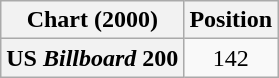<table class="wikitable plainrowheaders"  style="text-align:center">
<tr>
<th scope="col">Chart (2000)</th>
<th scope="col">Position</th>
</tr>
<tr>
<th scope="row">US <em>Billboard</em> 200</th>
<td>142</td>
</tr>
</table>
